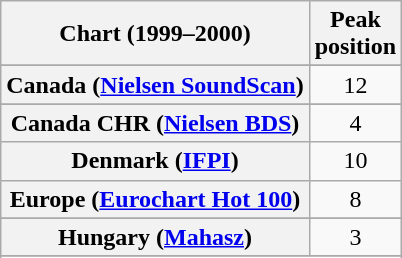<table class="wikitable sortable plainrowheaders" style="text-align:center">
<tr>
<th scope="col">Chart (1999–2000)</th>
<th scope="col">Peak<br>position</th>
</tr>
<tr>
</tr>
<tr>
</tr>
<tr>
</tr>
<tr>
<th scope="row">Canada (<a href='#'>Nielsen SoundScan</a>)</th>
<td>12</td>
</tr>
<tr>
</tr>
<tr>
</tr>
<tr>
<th scope="row">Canada CHR (<a href='#'>Nielsen BDS</a>)</th>
<td style="text-align:center">4</td>
</tr>
<tr>
<th scope="row">Denmark (<a href='#'>IFPI</a>)</th>
<td>10</td>
</tr>
<tr>
<th scope="row">Europe (<a href='#'>Eurochart Hot 100</a>)</th>
<td>8</td>
</tr>
<tr>
</tr>
<tr>
</tr>
<tr>
</tr>
<tr>
<th scope="row">Hungary (<a href='#'>Mahasz</a>)</th>
<td>3</td>
</tr>
<tr>
</tr>
<tr>
</tr>
<tr>
</tr>
<tr>
</tr>
<tr>
</tr>
<tr>
</tr>
<tr>
</tr>
<tr>
</tr>
<tr>
</tr>
<tr>
</tr>
<tr>
</tr>
<tr>
</tr>
<tr>
</tr>
<tr>
</tr>
<tr>
</tr>
</table>
